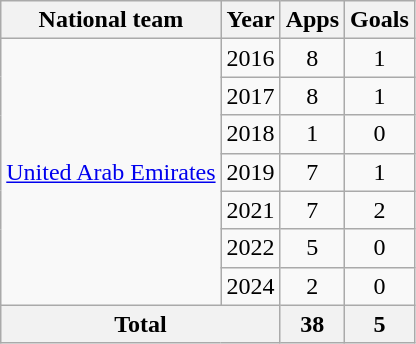<table class="wikitable" style="text-align:center">
<tr>
<th>National team</th>
<th>Year</th>
<th>Apps</th>
<th>Goals</th>
</tr>
<tr>
<td rowspan="7"><a href='#'>United Arab Emirates</a></td>
<td>2016</td>
<td>8</td>
<td>1</td>
</tr>
<tr>
<td>2017</td>
<td>8</td>
<td>1</td>
</tr>
<tr>
<td>2018</td>
<td>1</td>
<td>0</td>
</tr>
<tr>
<td>2019</td>
<td>7</td>
<td>1</td>
</tr>
<tr>
<td>2021</td>
<td>7</td>
<td>2</td>
</tr>
<tr>
<td>2022</td>
<td>5</td>
<td>0</td>
</tr>
<tr>
<td>2024</td>
<td>2</td>
<td>0</td>
</tr>
<tr>
<th colspan="2">Total</th>
<th>38</th>
<th>5</th>
</tr>
</table>
